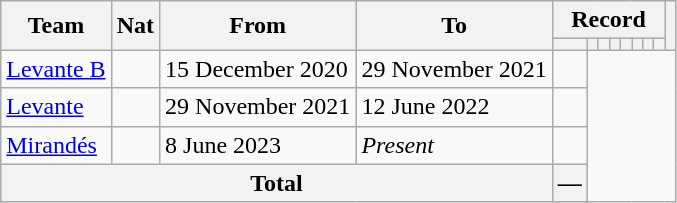<table class="wikitable" style="text-align: center">
<tr>
<th rowspan="2">Team</th>
<th rowspan="2">Nat</th>
<th rowspan="2">From</th>
<th rowspan="2">To</th>
<th colspan="8">Record</th>
<th rowspan=2></th>
</tr>
<tr>
<th></th>
<th></th>
<th></th>
<th></th>
<th></th>
<th></th>
<th></th>
<th></th>
</tr>
<tr>
<td align=left><a href='#'>Levante B</a></td>
<td></td>
<td align=left>15 December 2020</td>
<td align=left>29 November 2021<br></td>
<td></td>
</tr>
<tr>
<td align=left><a href='#'>Levante</a></td>
<td></td>
<td align=left>29 November 2021</td>
<td align=left>12 June 2022<br></td>
<td></td>
</tr>
<tr>
<td align=left><a href='#'>Mirandés</a></td>
<td></td>
<td align=left>8 June 2023</td>
<td align=left><em>Present</em><br></td>
<td></td>
</tr>
<tr>
<th colspan="4">Total<br></th>
<th>—</th>
</tr>
</table>
